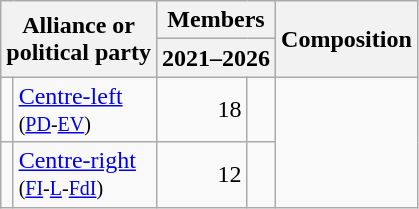<table class="wikitable">
<tr>
<th colspan=2 rowspan=2>Alliance or <br> political party</th>
<th colspan=2>Members</th>
<th rowspan=2>Composition</th>
</tr>
<tr>
<th colspan=2>2021–2026</th>
</tr>
<tr>
<td></td>
<td><a href='#'>Centre-left</a> <br><small>(<a href='#'>PD</a>-<a href='#'>EV</a>)</small></td>
<td style="text-align: right">18</td>
<td></td>
<td rowspan=2></td>
</tr>
<tr>
<td></td>
<td><a href='#'>Centre-right</a> <br><small>(<a href='#'>FI</a>-<a href='#'>L</a>-<a href='#'>FdI</a>)</small></td>
<td style="text-align: right">12</td>
<td></td>
</tr>
</table>
